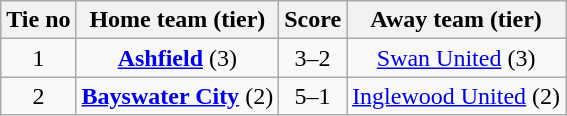<table class="wikitable" style="text-align:center">
<tr>
<th>Tie no</th>
<th>Home team (tier)</th>
<th>Score</th>
<th>Away team (tier)</th>
</tr>
<tr>
<td>1</td>
<td><strong> <a href='#'>Ashfield</a> </strong> (3)</td>
<td>3–2</td>
<td><a href='#'>Swan United</a> (3)</td>
</tr>
<tr>
<td>2</td>
<td><strong> <a href='#'>Bayswater City</a></strong> (2)</td>
<td>5–1</td>
<td><a href='#'>Inglewood United</a> (2)</td>
</tr>
</table>
